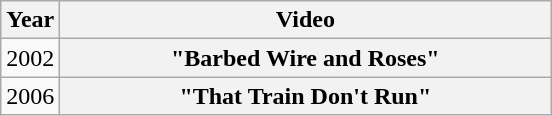<table class="wikitable plainrowheaders">
<tr>
<th>Year</th>
<th style="width:20em;">Video</th>
</tr>
<tr>
<td>2002</td>
<th scope="row">"Barbed Wire and Roses"</th>
</tr>
<tr>
<td>2006</td>
<th scope="row">"That Train Don't Run"</th>
</tr>
</table>
